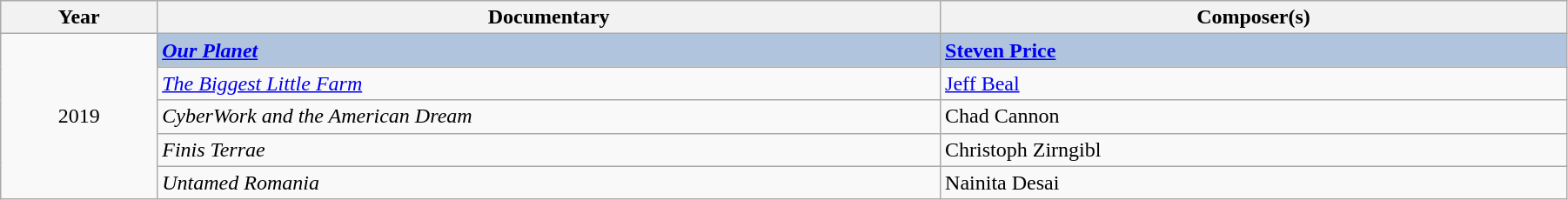<table class="wikitable" width="95%" cellpadding="5">
<tr>
<th width="10%">Year</th>
<th width="50%">Documentary</th>
<th width="40%">Composer(s)</th>
</tr>
<tr>
<td rowspan="5" style="text-align:center;">2019<br></td>
<td style="background:#B0C4DE;"><strong><em><a href='#'>Our Planet</a></em></strong></td>
<td style="background:#B0C4DE;"><strong><a href='#'>Steven Price</a></strong></td>
</tr>
<tr>
<td><em><a href='#'>The Biggest Little Farm</a></em></td>
<td><a href='#'>Jeff Beal</a></td>
</tr>
<tr>
<td><em>CyberWork and the American Dream</em></td>
<td>Chad Cannon</td>
</tr>
<tr>
<td><em>Finis Terrae</em></td>
<td>Christoph Zirngibl</td>
</tr>
<tr>
<td><em>Untamed Romania</em></td>
<td>Nainita Desai</td>
</tr>
</table>
